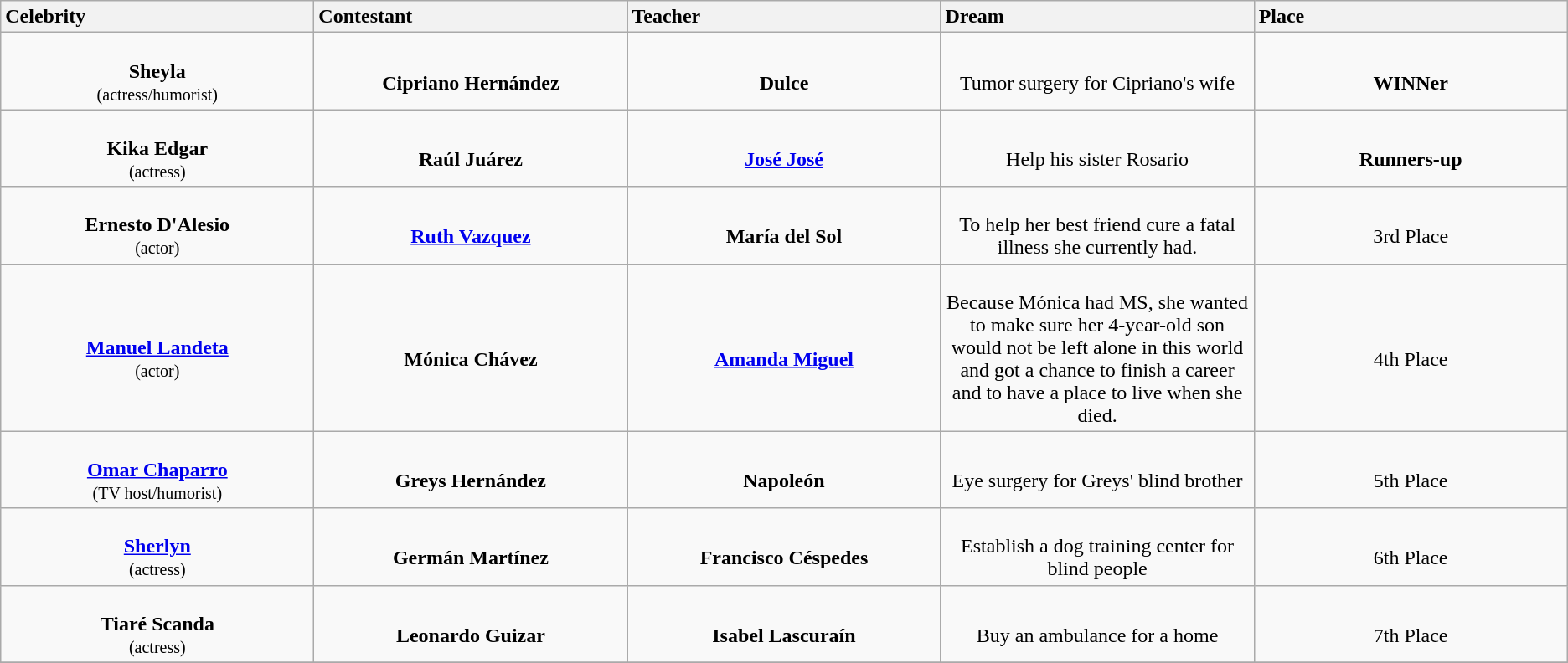<table class="wikitable">
<tr>
<th width="15%" style="text-align:left">Celebrity</th>
<th width="15%" style="text-align:left">Contestant</th>
<th width="15%" style="text-align:left">Teacher</th>
<th width="15%" style="text-align:left">Dream</th>
<th width="15%" style="text-align:left">Place</th>
</tr>
<tr>
<td style="text-align:center"><br><strong>Sheyla</strong><br><small>(actress/humorist)</small></td>
<td style="text-align:center"><br><strong>Cipriano Hernández</strong></td>
<td style="text-align:center"><br><strong>Dulce</strong></td>
<td style="text-align:center"><br>Tumor surgery for Cipriano's wife</td>
<td style="text-align:center"><br><strong>WINNer</strong></td>
</tr>
<tr>
<td style="text-align:center"><br><strong>Kika Edgar</strong><br><small>(actress)</small></td>
<td style="text-align:center"><br><strong>Raúl Juárez</strong></td>
<td style="text-align:center"><br><strong><a href='#'>José José</a></strong></td>
<td style="text-align:center"><br>Help his sister Rosario</td>
<td style="text-align:center"><br><strong>Runners-up</strong></td>
</tr>
<tr>
<td style="text-align:center"><br><strong>Ernesto D'Alesio</strong><br><small>(actor)</small></td>
<td style="text-align:center"><br><strong><a href='#'>Ruth Vazquez</a></strong></td>
<td style="text-align:center"><br><strong>María del Sol</strong></td>
<td style="text-align:center"><br>To help her best friend cure a fatal illness she currently had.</td>
<td style="text-align:center"><br>3rd Place</td>
</tr>
<tr>
<td style="text-align:center"><br><strong><a href='#'>Manuel Landeta</a></strong><br><small>(actor)</small></td>
<td style="text-align:center"><br><strong>Mónica Chávez</strong></td>
<td style="text-align:center"><br><strong><a href='#'>Amanda Miguel</a></strong></td>
<td style="text-align:center"><br>Because Mónica had MS, she wanted to make sure her 4-year-old son would not be left alone in this world and got a chance to finish a career and to have a place to live when she died.</td>
<td style="text-align:center"><br>4th Place</td>
</tr>
<tr>
<td style="text-align:center"><br><strong><a href='#'>Omar Chaparro</a></strong><br><small>(TV host/humorist)</small></td>
<td style="text-align:center"><br><strong>Greys Hernández</strong></td>
<td style="text-align:center"><br><strong>Napoleón</strong></td>
<td style="text-align:center"><br>Eye surgery for Greys' blind brother</td>
<td style="text-align:center"><br>5th Place</td>
</tr>
<tr>
<td style="text-align:center"><br><strong><a href='#'>Sherlyn</a></strong><br><small>(actress)</small></td>
<td style="text-align:center"><br><strong>Germán Martínez</strong></td>
<td style="text-align:center"><br><strong>Francisco Céspedes</strong></td>
<td style="text-align:center"><br>Establish a dog training center for blind people</td>
<td style="text-align:center"><br>6th Place</td>
</tr>
<tr>
<td style="text-align:center"><br><strong>Tiaré Scanda</strong><br><small>(actress)</small></td>
<td style="text-align:center"><br><strong>Leonardo Guizar</strong></td>
<td style="text-align:center"><br><strong>Isabel Lascuraín</strong></td>
<td style="text-align:center"><br>Buy an ambulance for a home</td>
<td style="text-align:center"><br>7th Place</td>
</tr>
<tr>
</tr>
</table>
